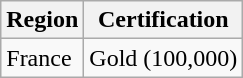<table class="wikitable sortable plainrowheaders">
<tr>
<th scope="col">Region</th>
<th scope="col">Certification</th>
</tr>
<tr>
<td>France</td>
<td align="center">Gold (100,000)</td>
</tr>
</table>
